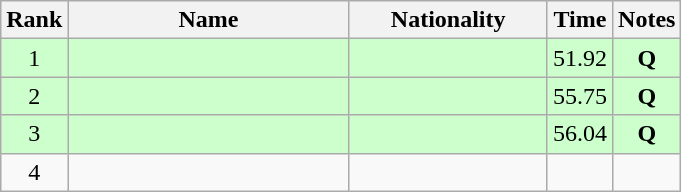<table class="wikitable sortable" style="text-align:center">
<tr>
<th>Rank</th>
<th style="width:180px">Name</th>
<th style="width:125px">Nationality</th>
<th>Time</th>
<th>Notes</th>
</tr>
<tr style="background:#cfc;">
<td>1</td>
<td style="text-align:left;"></td>
<td style="text-align:left;"></td>
<td>51.92</td>
<td><strong>Q</strong></td>
</tr>
<tr style="background:#cfc;">
<td>2</td>
<td style="text-align:left;"></td>
<td style="text-align:left;"></td>
<td>55.75</td>
<td><strong>Q</strong></td>
</tr>
<tr style="background:#cfc;">
<td>3</td>
<td style="text-align:left;"></td>
<td style="text-align:left;"></td>
<td>56.04</td>
<td><strong>Q</strong></td>
</tr>
<tr>
<td>4</td>
<td style="text-align:left;"></td>
<td style="text-align:left;"></td>
<td></td>
<td></td>
</tr>
</table>
